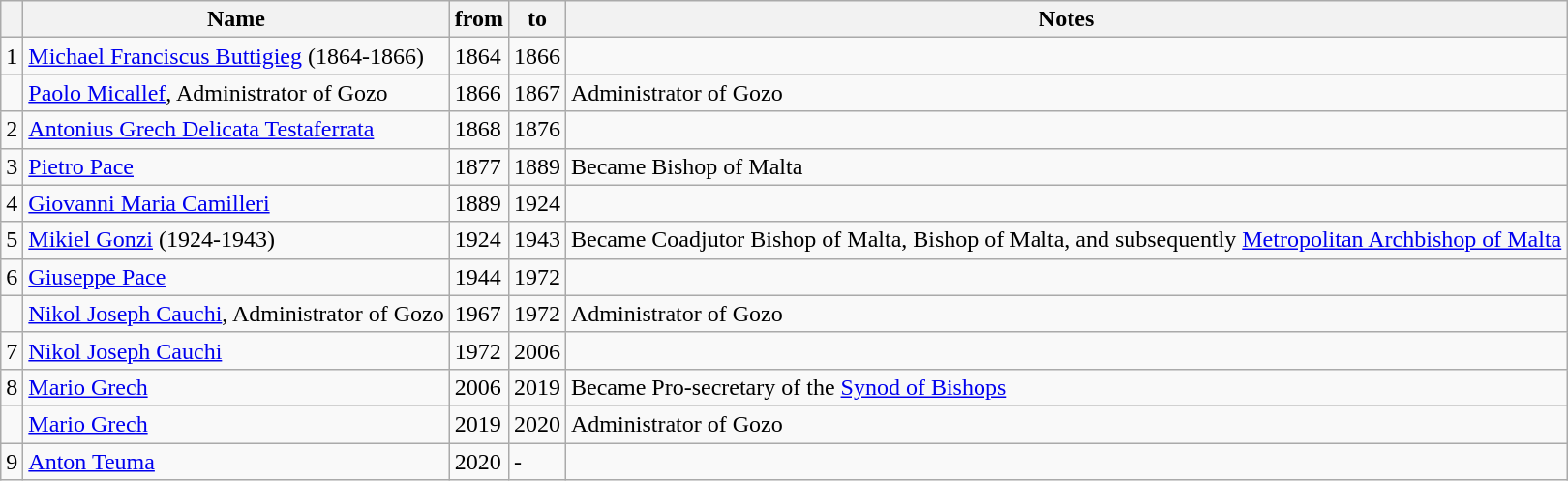<table class="wikitable">
<tr>
<th></th>
<th>Name</th>
<th>from</th>
<th>to</th>
<th>Notes</th>
</tr>
<tr>
<td>1</td>
<td><a href='#'>Michael Franciscus Buttigieg</a> (1864-1866)</td>
<td>1864</td>
<td>1866</td>
<td></td>
</tr>
<tr>
<td></td>
<td><a href='#'>Paolo Micallef</a>, Administrator of Gozo</td>
<td>1866</td>
<td>1867</td>
<td>Administrator of Gozo</td>
</tr>
<tr>
<td>2</td>
<td><a href='#'>Antonius Grech Delicata Testaferrata</a></td>
<td>1868</td>
<td>1876</td>
<td></td>
</tr>
<tr>
<td>3</td>
<td><a href='#'>Pietro Pace</a></td>
<td>1877</td>
<td>1889</td>
<td>Became Bishop of Malta</td>
</tr>
<tr>
<td>4</td>
<td><a href='#'>Giovanni Maria Camilleri</a></td>
<td>1889</td>
<td>1924</td>
<td></td>
</tr>
<tr>
<td>5</td>
<td><a href='#'>Mikiel Gonzi</a> (1924-1943)</td>
<td>1924</td>
<td>1943</td>
<td>Became Coadjutor Bishop of Malta, Bishop of Malta, and subsequently <a href='#'>Metropolitan Archbishop of Malta</a></td>
</tr>
<tr>
<td>6</td>
<td><a href='#'>Giuseppe Pace</a></td>
<td>1944</td>
<td>1972</td>
<td></td>
</tr>
<tr>
<td></td>
<td><a href='#'>Nikol Joseph Cauchi</a>, Administrator of Gozo</td>
<td>1967</td>
<td>1972</td>
<td>Administrator of Gozo</td>
</tr>
<tr>
<td>7</td>
<td><a href='#'>Nikol Joseph Cauchi</a></td>
<td>1972</td>
<td>2006</td>
<td></td>
</tr>
<tr>
<td>8</td>
<td><a href='#'>Mario Grech</a></td>
<td>2006</td>
<td>2019</td>
<td>Became Pro-secretary of the <a href='#'>Synod of Bishops</a></td>
</tr>
<tr>
<td></td>
<td><a href='#'>Mario Grech</a></td>
<td>2019</td>
<td>2020</td>
<td>Administrator of Gozo</td>
</tr>
<tr>
<td>9</td>
<td><a href='#'>Anton Teuma</a></td>
<td>2020</td>
<td>-</td>
<td></td>
</tr>
</table>
